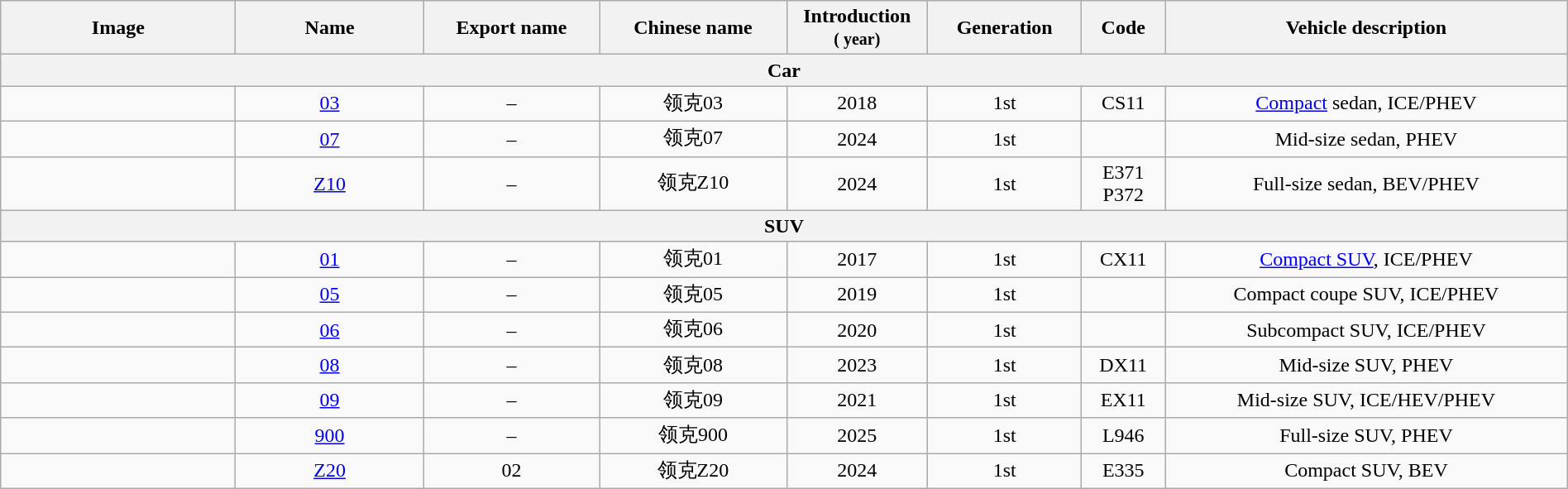<table class="wikitable" style="text-align: center; width: 100%">
<tr>
<th class="unsortable" width="15%">Image</th>
<th class="unsortable" width="12%">Name</th>
<th>Export name</th>
<th>Chinese name</th>
<th width="9%">Introduction<br><small>( year)</small></th>
<th>Generation</th>
<th class="unsortable">Code</th>
<th class="unsortable">Vehicle description</th>
</tr>
<tr>
<th colspan="8">Car</th>
</tr>
<tr>
<td></td>
<td><a href='#'>03</a></td>
<td>–</td>
<td>领克03</td>
<td>2018</td>
<td>1st</td>
<td>CS11</td>
<td><a href='#'>Compact</a> sedan, ICE/PHEV</td>
</tr>
<tr>
<td></td>
<td><a href='#'>07</a></td>
<td>–</td>
<td>领克07</td>
<td>2024</td>
<td>1st</td>
<td></td>
<td>Mid-size sedan, PHEV</td>
</tr>
<tr>
<td></td>
<td><a href='#'>Z10</a></td>
<td>–</td>
<td>领克Z10</td>
<td>2024</td>
<td>1st</td>
<td>E371<br>P372</td>
<td>Full-size sedan, BEV/PHEV</td>
</tr>
<tr>
<th colspan="8">SUV</th>
</tr>
<tr>
<td></td>
<td><a href='#'>01</a></td>
<td>–</td>
<td>领克01</td>
<td>2017</td>
<td>1st</td>
<td>CX11</td>
<td><a href='#'>Compact SUV</a>, ICE/PHEV</td>
</tr>
<tr>
<td></td>
<td><a href='#'>05</a></td>
<td>–</td>
<td>领克05</td>
<td>2019</td>
<td>1st</td>
<td></td>
<td>Compact coupe SUV, ICE/PHEV</td>
</tr>
<tr>
<td></td>
<td><a href='#'>06</a></td>
<td>–</td>
<td>领克06</td>
<td>2020</td>
<td>1st</td>
<td></td>
<td>Subcompact SUV, ICE/PHEV</td>
</tr>
<tr>
<td></td>
<td><a href='#'>08</a></td>
<td>–</td>
<td>领克08</td>
<td>2023</td>
<td>1st</td>
<td>DX11</td>
<td>Mid-size SUV, PHEV</td>
</tr>
<tr>
<td></td>
<td><a href='#'>09</a></td>
<td>–</td>
<td>领克09</td>
<td>2021</td>
<td>1st</td>
<td>EX11</td>
<td>Mid-size SUV, ICE/HEV/PHEV</td>
</tr>
<tr>
<td></td>
<td><a href='#'>900</a></td>
<td>–</td>
<td>领克900</td>
<td>2025</td>
<td>1st</td>
<td>L946</td>
<td>Full-size SUV, PHEV</td>
</tr>
<tr>
<td></td>
<td><a href='#'>Z20</a></td>
<td>02</td>
<td>领克Z20</td>
<td>2024</td>
<td>1st</td>
<td>E335</td>
<td>Compact SUV, BEV</td>
</tr>
</table>
